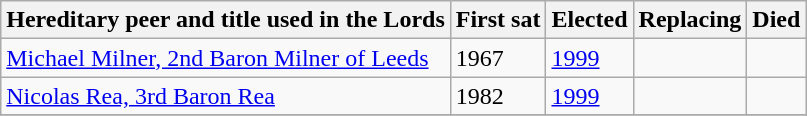<table class="sortable wikitable">
<tr>
<th>Hereditary peer and title used in the Lords</th>
<th>First sat</th>
<th>Elected</th>
<th>Replacing</th>
<th>Died</th>
</tr>
<tr>
<td><a href='#'>Michael Milner, 2nd Baron Milner of Leeds</a></td>
<td>1967</td>
<td><a href='#'>1999</a></td>
<td></td>
<td></td>
</tr>
<tr>
<td><a href='#'>Nicolas Rea, 3rd Baron Rea</a></td>
<td>1982</td>
<td><a href='#'>1999</a></td>
<td></td>
<td></td>
</tr>
<tr>
</tr>
</table>
